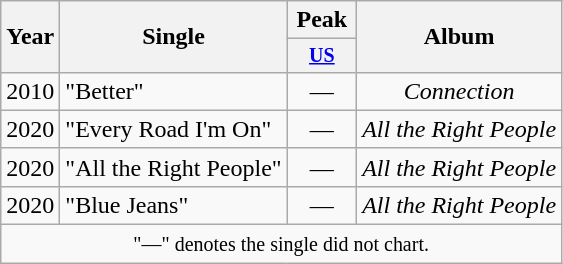<table class="wikitable" style="text-align:center;">
<tr>
<th rowspan="2">Year</th>
<th rowspan="2">Single</th>
<th>Peak</th>
<th rowspan="2">Album</th>
</tr>
<tr style="font-size:smaller;">
<th style="width:40px;"><a href='#'>US</a></th>
</tr>
<tr>
<td>2010</td>
<td style="text-align:left;">"Better"</td>
<td>—</td>
<td><em>Connection</em></td>
</tr>
<tr>
<td>2020</td>
<td style="text-align:left;">"Every Road I'm On"</td>
<td>—</td>
<td><em>All the Right People</em></td>
</tr>
<tr>
<td>2020</td>
<td style="text-align:left;">"All the Right People"</td>
<td>—</td>
<td><em>All the Right People</em></td>
</tr>
<tr>
<td>2020</td>
<td style="text-align:left;">"Blue Jeans"</td>
<td>—</td>
<td><em>All the Right People</em></td>
</tr>
<tr>
<td style="text-align:center;" colspan="9"><small>"—" denotes the single did not chart.</small></td>
</tr>
</table>
